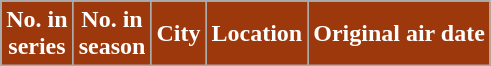<table class="wikitable plainrowheaders" style="margin-right: 0;">
<tr>
<th style="background-color: #9C380C; color: #FFF;">No. in<br>series</th>
<th style="background-color: #9C380C; color: #FFF;">No. in<br>season</th>
<th style="background-color: #9C380C; color: #FFF;">City</th>
<th style="background-color: #9C380C; color: #FFF;">Location</th>
<th style="background-color: #9C380C; color: #FFF;">Original air date<br>





</th>
</tr>
</table>
